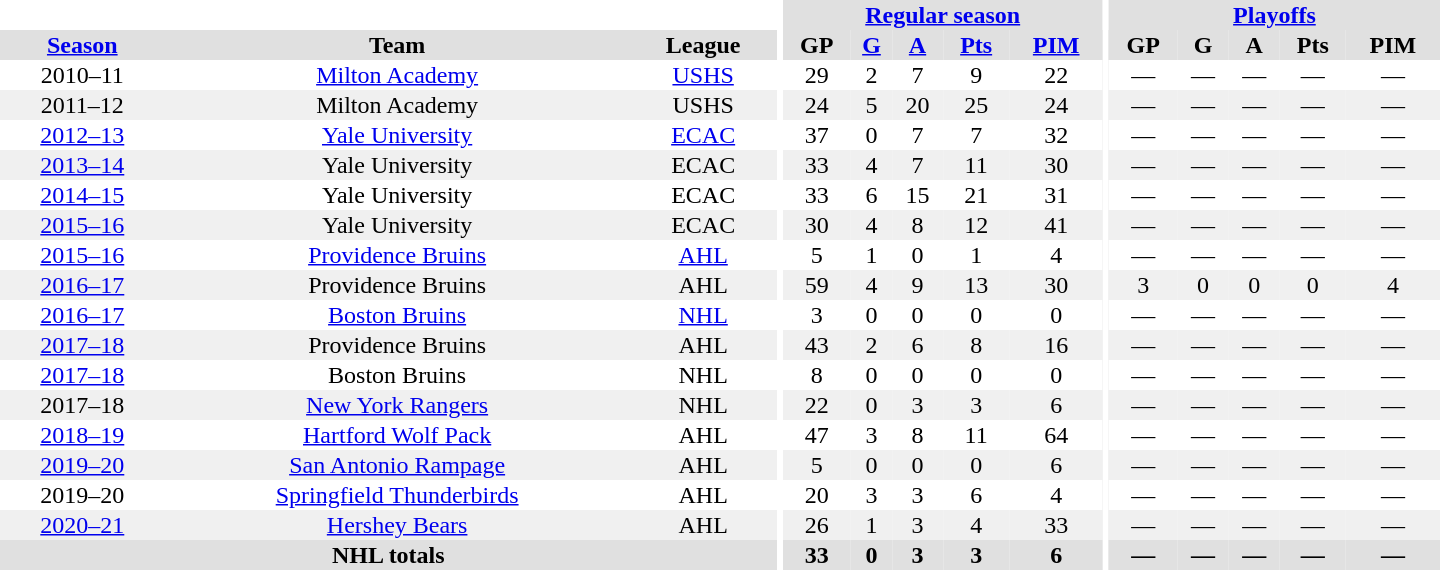<table border="0" cellpadding="1" cellspacing="0" style="text-align:center; width:60em">
<tr bgcolor="#e0e0e0">
<th colspan="3" bgcolor="#ffffff"></th>
<th rowspan="99" bgcolor="#ffffff"></th>
<th colspan="5"><a href='#'>Regular season</a></th>
<th rowspan="99" bgcolor="#ffffff"></th>
<th colspan="5"><a href='#'>Playoffs</a></th>
</tr>
<tr bgcolor="#e0e0e0">
<th><a href='#'>Season</a></th>
<th>Team</th>
<th>League</th>
<th>GP</th>
<th><a href='#'>G</a></th>
<th><a href='#'>A</a></th>
<th><a href='#'>Pts</a></th>
<th><a href='#'>PIM</a></th>
<th>GP</th>
<th>G</th>
<th>A</th>
<th>Pts</th>
<th>PIM</th>
</tr>
<tr>
<td>2010–11</td>
<td><a href='#'>Milton Academy</a></td>
<td><a href='#'>USHS</a></td>
<td>29</td>
<td>2</td>
<td>7</td>
<td>9</td>
<td>22</td>
<td>—</td>
<td>—</td>
<td>—</td>
<td>—</td>
<td>—</td>
</tr>
<tr bgcolor="#f0f0f0">
<td>2011–12</td>
<td>Milton Academy</td>
<td>USHS</td>
<td>24</td>
<td>5</td>
<td>20</td>
<td>25</td>
<td>24</td>
<td>—</td>
<td>—</td>
<td>—</td>
<td>—</td>
<td>—</td>
</tr>
<tr>
<td><a href='#'>2012–13</a></td>
<td><a href='#'>Yale University</a></td>
<td><a href='#'>ECAC</a></td>
<td>37</td>
<td>0</td>
<td>7</td>
<td>7</td>
<td>32</td>
<td>—</td>
<td>—</td>
<td>—</td>
<td>—</td>
<td>—</td>
</tr>
<tr bgcolor="#f0f0f0">
<td><a href='#'>2013–14</a></td>
<td>Yale University</td>
<td>ECAC</td>
<td>33</td>
<td>4</td>
<td>7</td>
<td>11</td>
<td>30</td>
<td>—</td>
<td>—</td>
<td>—</td>
<td>—</td>
<td>—</td>
</tr>
<tr>
<td><a href='#'>2014–15</a></td>
<td>Yale University</td>
<td>ECAC</td>
<td>33</td>
<td>6</td>
<td>15</td>
<td>21</td>
<td>31</td>
<td>—</td>
<td>—</td>
<td>—</td>
<td>—</td>
<td>—</td>
</tr>
<tr bgcolor="#f0f0f0">
<td><a href='#'>2015–16</a></td>
<td>Yale University</td>
<td>ECAC</td>
<td>30</td>
<td>4</td>
<td>8</td>
<td>12</td>
<td>41</td>
<td>—</td>
<td>—</td>
<td>—</td>
<td>—</td>
<td>—</td>
</tr>
<tr>
<td><a href='#'>2015–16</a></td>
<td><a href='#'>Providence Bruins</a></td>
<td><a href='#'>AHL</a></td>
<td>5</td>
<td>1</td>
<td>0</td>
<td>1</td>
<td>4</td>
<td>—</td>
<td>—</td>
<td>—</td>
<td>—</td>
<td>—</td>
</tr>
<tr bgcolor="#f0f0f0">
<td><a href='#'>2016–17</a></td>
<td>Providence Bruins</td>
<td>AHL</td>
<td>59</td>
<td>4</td>
<td>9</td>
<td>13</td>
<td>30</td>
<td>3</td>
<td>0</td>
<td>0</td>
<td>0</td>
<td>4</td>
</tr>
<tr>
<td><a href='#'>2016–17</a></td>
<td><a href='#'>Boston Bruins</a></td>
<td><a href='#'>NHL</a></td>
<td>3</td>
<td>0</td>
<td>0</td>
<td>0</td>
<td>0</td>
<td>—</td>
<td>—</td>
<td>—</td>
<td>—</td>
<td>—</td>
</tr>
<tr bgcolor="#f0f0f0">
<td><a href='#'>2017–18</a></td>
<td>Providence Bruins</td>
<td>AHL</td>
<td>43</td>
<td>2</td>
<td>6</td>
<td>8</td>
<td>16</td>
<td>—</td>
<td>—</td>
<td>—</td>
<td>—</td>
<td>—</td>
</tr>
<tr>
<td><a href='#'>2017–18</a></td>
<td>Boston Bruins</td>
<td>NHL</td>
<td>8</td>
<td>0</td>
<td>0</td>
<td>0</td>
<td>0</td>
<td>—</td>
<td>—</td>
<td>—</td>
<td>—</td>
<td>—</td>
</tr>
<tr bgcolor="#f0f0f0">
<td>2017–18</td>
<td><a href='#'>New York Rangers</a></td>
<td>NHL</td>
<td>22</td>
<td>0</td>
<td>3</td>
<td>3</td>
<td>6</td>
<td>—</td>
<td>—</td>
<td>—</td>
<td>—</td>
<td>—</td>
</tr>
<tr>
<td><a href='#'>2018–19</a></td>
<td><a href='#'>Hartford Wolf Pack</a></td>
<td>AHL</td>
<td>47</td>
<td>3</td>
<td>8</td>
<td>11</td>
<td>64</td>
<td>—</td>
<td>—</td>
<td>—</td>
<td>—</td>
<td>—</td>
</tr>
<tr bgcolor="#f0f0f0">
<td><a href='#'>2019–20</a></td>
<td><a href='#'>San Antonio Rampage</a></td>
<td>AHL</td>
<td>5</td>
<td>0</td>
<td>0</td>
<td>0</td>
<td>6</td>
<td>—</td>
<td>—</td>
<td>—</td>
<td>—</td>
<td>—</td>
</tr>
<tr>
<td>2019–20</td>
<td><a href='#'>Springfield Thunderbirds</a></td>
<td>AHL</td>
<td>20</td>
<td>3</td>
<td>3</td>
<td>6</td>
<td>4</td>
<td>—</td>
<td>—</td>
<td>—</td>
<td>—</td>
<td>—</td>
</tr>
<tr bgcolor="#f0f0f0">
<td><a href='#'>2020–21</a></td>
<td><a href='#'>Hershey Bears</a></td>
<td>AHL</td>
<td>26</td>
<td>1</td>
<td>3</td>
<td>4</td>
<td>33</td>
<td>—</td>
<td>—</td>
<td>—</td>
<td>—</td>
<td>—</td>
</tr>
<tr bgcolor="#e0e0e0">
<th colspan="3">NHL totals</th>
<th>33</th>
<th>0</th>
<th>3</th>
<th>3</th>
<th>6</th>
<th>—</th>
<th>—</th>
<th>—</th>
<th>—</th>
<th>—</th>
</tr>
</table>
